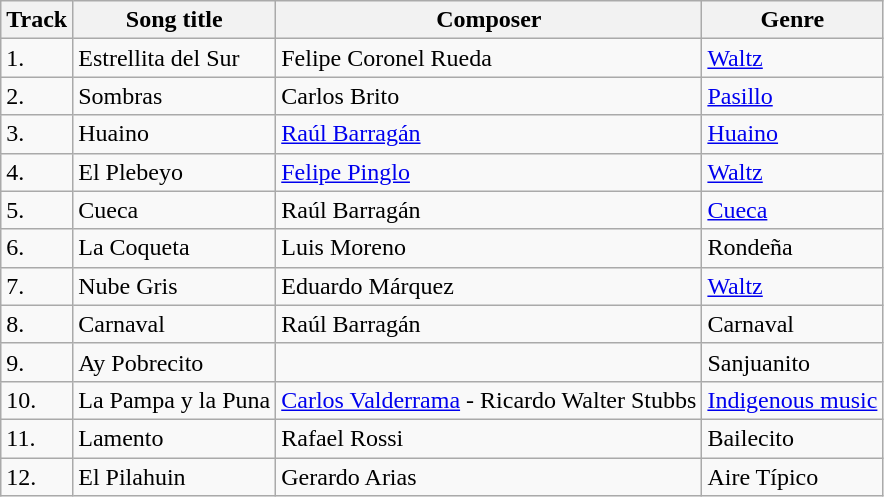<table class="wikitable">
<tr>
<th>Track</th>
<th>Song title</th>
<th>Composer</th>
<th>Genre</th>
</tr>
<tr>
<td>1.</td>
<td>Estrellita del Sur</td>
<td>Felipe Coronel Rueda</td>
<td><a href='#'>Waltz</a></td>
</tr>
<tr>
<td>2.</td>
<td>Sombras</td>
<td>Carlos Brito</td>
<td><a href='#'>Pasillo</a></td>
</tr>
<tr>
<td>3.</td>
<td>Huaino</td>
<td><a href='#'>Raúl Barragán</a></td>
<td><a href='#'>Huaino</a></td>
</tr>
<tr>
<td>4.</td>
<td>El Plebeyo</td>
<td><a href='#'>Felipe Pinglo</a></td>
<td><a href='#'>Waltz</a></td>
</tr>
<tr>
<td>5.</td>
<td>Cueca</td>
<td>Raúl Barragán</td>
<td><a href='#'>Cueca</a></td>
</tr>
<tr>
<td>6.</td>
<td>La Coqueta</td>
<td>Luis Moreno</td>
<td>Rondeña</td>
</tr>
<tr>
<td>7.</td>
<td>Nube Gris</td>
<td>Eduardo Márquez</td>
<td><a href='#'>Waltz</a></td>
</tr>
<tr>
<td>8.</td>
<td>Carnaval</td>
<td>Raúl Barragán</td>
<td>Carnaval</td>
</tr>
<tr>
<td>9.</td>
<td>Ay Pobrecito</td>
<td></td>
<td>Sanjuanito</td>
</tr>
<tr>
<td>10.</td>
<td>La Pampa y la Puna</td>
<td><a href='#'>Carlos Valderrama</a> - Ricardo Walter Stubbs</td>
<td><a href='#'>Indigenous music</a></td>
</tr>
<tr>
<td>11.</td>
<td>Lamento</td>
<td>Rafael Rossi</td>
<td>Bailecito</td>
</tr>
<tr>
<td>12.</td>
<td>El Pilahuin</td>
<td>Gerardo Arias</td>
<td>Aire Típico</td>
</tr>
</table>
